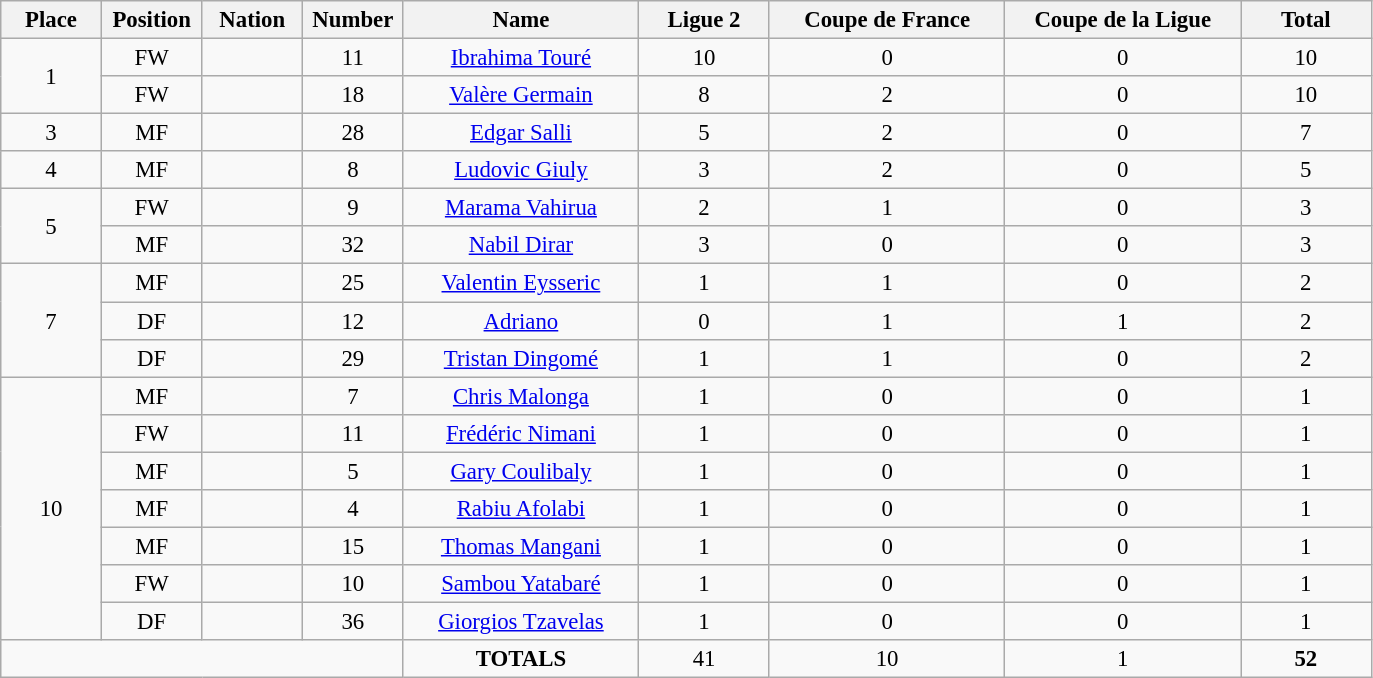<table class="wikitable" style="font-size: 95%; text-align: center;">
<tr>
<th width=60>Place</th>
<th width=60>Position</th>
<th width=60>Nation</th>
<th width=60>Number</th>
<th width=150>Name</th>
<th width=80>Ligue 2</th>
<th width=150>Coupe de France</th>
<th width=150>Coupe de la Ligue</th>
<th width=80><strong>Total</strong></th>
</tr>
<tr>
<td rowspan="2">1</td>
<td>FW</td>
<td></td>
<td>11</td>
<td><a href='#'>Ibrahima Touré</a></td>
<td>10</td>
<td>0</td>
<td>0</td>
<td>10</td>
</tr>
<tr>
<td>FW</td>
<td></td>
<td>18</td>
<td><a href='#'>Valère Germain</a></td>
<td>8</td>
<td>2</td>
<td>0</td>
<td>10</td>
</tr>
<tr>
<td>3</td>
<td>MF</td>
<td></td>
<td>28</td>
<td><a href='#'>Edgar Salli</a></td>
<td>5</td>
<td>2</td>
<td>0</td>
<td>7</td>
</tr>
<tr>
<td>4</td>
<td>MF</td>
<td></td>
<td>8</td>
<td><a href='#'>Ludovic Giuly</a></td>
<td>3</td>
<td>2</td>
<td>0</td>
<td>5</td>
</tr>
<tr>
<td rowspan="2">5</td>
<td>FW</td>
<td></td>
<td>9</td>
<td><a href='#'>Marama Vahirua</a></td>
<td>2</td>
<td>1</td>
<td>0</td>
<td>3</td>
</tr>
<tr>
<td>MF</td>
<td></td>
<td>32</td>
<td><a href='#'>Nabil Dirar</a></td>
<td>3</td>
<td>0</td>
<td>0</td>
<td>3</td>
</tr>
<tr>
<td rowspan="3">7</td>
<td>MF</td>
<td></td>
<td>25</td>
<td><a href='#'>Valentin Eysseric</a></td>
<td>1</td>
<td>1</td>
<td>0</td>
<td>2</td>
</tr>
<tr>
<td>DF</td>
<td></td>
<td>12</td>
<td><a href='#'>Adriano</a></td>
<td>0</td>
<td>1</td>
<td>1</td>
<td>2</td>
</tr>
<tr>
<td>DF</td>
<td></td>
<td>29</td>
<td><a href='#'>Tristan Dingomé</a></td>
<td>1</td>
<td>1</td>
<td>0</td>
<td>2</td>
</tr>
<tr>
<td rowspan="7">10</td>
<td>MF</td>
<td></td>
<td>7</td>
<td><a href='#'>Chris Malonga</a></td>
<td>1</td>
<td>0</td>
<td>0</td>
<td>1</td>
</tr>
<tr>
<td>FW</td>
<td></td>
<td>11</td>
<td><a href='#'>Frédéric Nimani</a></td>
<td>1</td>
<td>0</td>
<td>0</td>
<td>1</td>
</tr>
<tr>
<td>MF</td>
<td></td>
<td>5</td>
<td><a href='#'>Gary Coulibaly</a></td>
<td>1</td>
<td>0</td>
<td>0</td>
<td>1</td>
</tr>
<tr>
<td>MF</td>
<td></td>
<td>4</td>
<td><a href='#'>Rabiu Afolabi</a></td>
<td>1</td>
<td>0</td>
<td>0</td>
<td>1</td>
</tr>
<tr>
<td>MF</td>
<td></td>
<td>15</td>
<td><a href='#'>Thomas Mangani</a></td>
<td>1</td>
<td>0</td>
<td>0</td>
<td>1</td>
</tr>
<tr>
<td>FW</td>
<td></td>
<td>10</td>
<td><a href='#'>Sambou Yatabaré</a></td>
<td>1</td>
<td>0</td>
<td>0</td>
<td>1</td>
</tr>
<tr>
<td>DF</td>
<td></td>
<td>36</td>
<td><a href='#'>Giorgios Tzavelas</a></td>
<td>1</td>
<td>0</td>
<td>0</td>
<td>1</td>
</tr>
<tr>
<td colspan="4"></td>
<td><strong>TOTALS</strong></td>
<td>41</td>
<td>10</td>
<td>1</td>
<td><strong>52</strong></td>
</tr>
</table>
